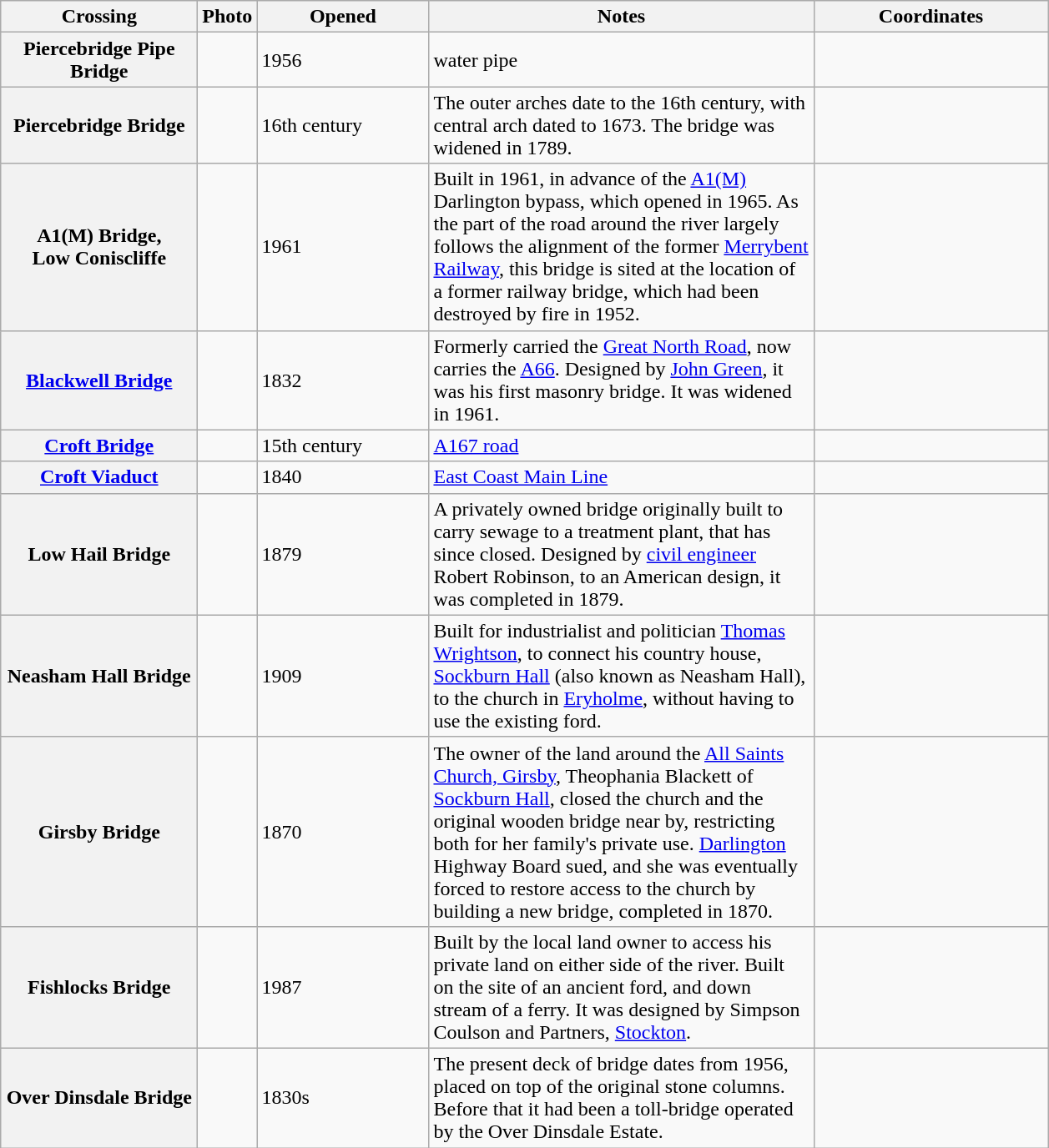<table class="wikitable plainrowheaders sortable">
<tr>
<th scope="col" style="width: 150px;">Crossing</th>
<th scope="col">Photo</th>
<th scope="col" style="width: 130px;">Opened</th>
<th scope="col" style="width: 300px;">Notes</th>
<th scope="col" style="width: 180px;">Coordinates</th>
</tr>
<tr>
<th>Piercebridge Pipe Bridge</th>
<td></td>
<td>1956</td>
<td>water pipe</td>
<td></td>
</tr>
<tr>
<th>Piercebridge Bridge</th>
<td></td>
<td>16th century</td>
<td>The outer arches date to the 16th century, with central arch dated to 1673. The bridge was widened in 1789.</td>
<td></td>
</tr>
<tr>
<th>A1(M) Bridge,<br>Low Coniscliffe</th>
<td></td>
<td>1961</td>
<td>Built in 1961, in advance of the <a href='#'>A1(M)</a> Darlington bypass, which opened in 1965. As the part of the road around the river largely follows the alignment of the former <a href='#'>Merrybent Railway</a>, this bridge is sited at the location of a former railway bridge, which had been destroyed by fire in 1952.</td>
<td></td>
</tr>
<tr>
<th><a href='#'>Blackwell Bridge</a></th>
<td></td>
<td>1832</td>
<td>Formerly carried the <a href='#'>Great North Road</a>, now carries the <a href='#'>A66</a>. Designed by <a href='#'>John Green</a>, it was his first masonry bridge. It was widened in 1961.</td>
<td></td>
</tr>
<tr>
<th><a href='#'>Croft Bridge</a></th>
<td></td>
<td>15th century</td>
<td><a href='#'>A167 road</a></td>
<td></td>
</tr>
<tr>
<th><a href='#'>Croft Viaduct</a></th>
<td></td>
<td>1840</td>
<td><a href='#'>East Coast Main Line</a></td>
<td></td>
</tr>
<tr>
<th>Low Hail Bridge</th>
<td></td>
<td>1879</td>
<td>A privately owned bridge originally built to carry sewage to a treatment plant, that has since closed. Designed by <a href='#'>civil engineer</a> Robert Robinson, to an American design, it was completed in 1879.</td>
<td></td>
</tr>
<tr>
<th>Neasham Hall Bridge</th>
<td></td>
<td>1909</td>
<td>Built for industrialist and politician <a href='#'>Thomas Wrightson</a>, to connect his country house, <a href='#'>Sockburn Hall</a> (also known as Neasham Hall), to the church in <a href='#'>Eryholme</a>, without having to use the existing ford.</td>
<td></td>
</tr>
<tr>
<th>Girsby Bridge</th>
<td></td>
<td>1870</td>
<td>The owner of the land around the <a href='#'>All Saints Church, Girsby</a>, Theophania Blackett of <a href='#'>Sockburn Hall</a>, closed the church and the original wooden bridge near by, restricting both for her family's private use. <a href='#'>Darlington</a> Highway Board sued, and she was eventually forced to restore access to the church by building a new bridge, completed in 1870.</td>
<td></td>
</tr>
<tr>
<th>Fishlocks Bridge</th>
<td></td>
<td>1987</td>
<td>Built by the local land owner to access his private land on either side of the river. Built on the site of an ancient ford, and down stream of a ferry. It was designed by Simpson Coulson and Partners, <a href='#'>Stockton</a>.</td>
<td></td>
</tr>
<tr>
<th>Over Dinsdale Bridge</th>
<td></td>
<td>1830s</td>
<td>The present deck of bridge dates from 1956, placed on top of the original stone columns. Before that it had been a toll-bridge operated by the Over Dinsdale Estate.</td>
<td></td>
</tr>
</table>
